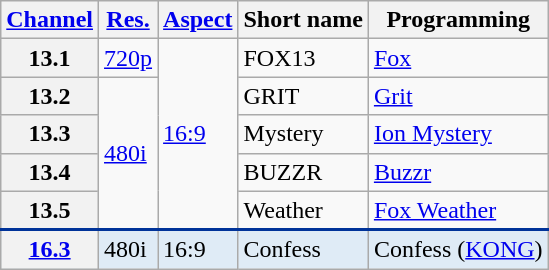<table class="wikitable">
<tr>
<th scope="col"><a href='#'>Channel</a></th>
<th scope="col"><a href='#'>Res.</a></th>
<th scope="col"><a href='#'>Aspect</a></th>
<th scope="col">Short name</th>
<th scope="col">Programming</th>
</tr>
<tr>
<th scope="row">13.1</th>
<td><a href='#'>720p</a></td>
<td rowspan=5><a href='#'>16:9</a></td>
<td>FOX13</td>
<td><a href='#'>Fox</a></td>
</tr>
<tr>
<th scope="row">13.2</th>
<td rowspan=4><a href='#'>480i</a></td>
<td>GRIT</td>
<td><a href='#'>Grit</a></td>
</tr>
<tr>
<th scope="row">13.3</th>
<td>Mystery</td>
<td><a href='#'>Ion Mystery</a></td>
</tr>
<tr>
<th scope="row">13.4</th>
<td>BUZZR</td>
<td><a href='#'>Buzzr</a></td>
</tr>
<tr>
<th scope="row">13.5</th>
<td>Weather</td>
<td><a href='#'>Fox Weather</a></td>
</tr>
<tr style="background-color:#DFEBF6; border-top: 2px solid #003399;">
<th scope="row"><a href='#'>16.3</a></th>
<td rowspan=1>480i</td>
<td rowspan=1>16:9</td>
<td>Confess</td>
<td>Confess (<a href='#'>KONG</a>)</td>
</tr>
</table>
